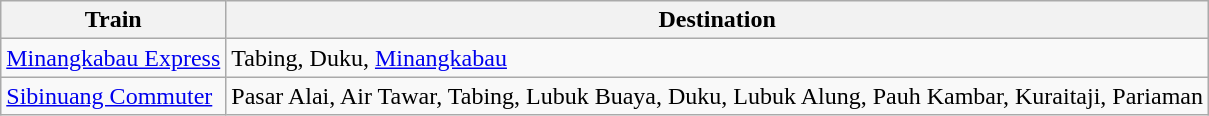<table class="wikitable">
<tr>
<th>Train</th>
<th>Destination</th>
</tr>
<tr>
<td> <a href='#'>Minangkabau Express</a></td>
<td>Tabing, Duku, <a href='#'>Minangkabau</a></td>
</tr>
<tr>
<td> <a href='#'>Sibinuang Commuter</a></td>
<td>Pasar Alai, Air Tawar, Tabing, Lubuk Buaya, Duku, Lubuk Alung, Pauh Kambar, Kuraitaji, Pariaman</td>
</tr>
</table>
